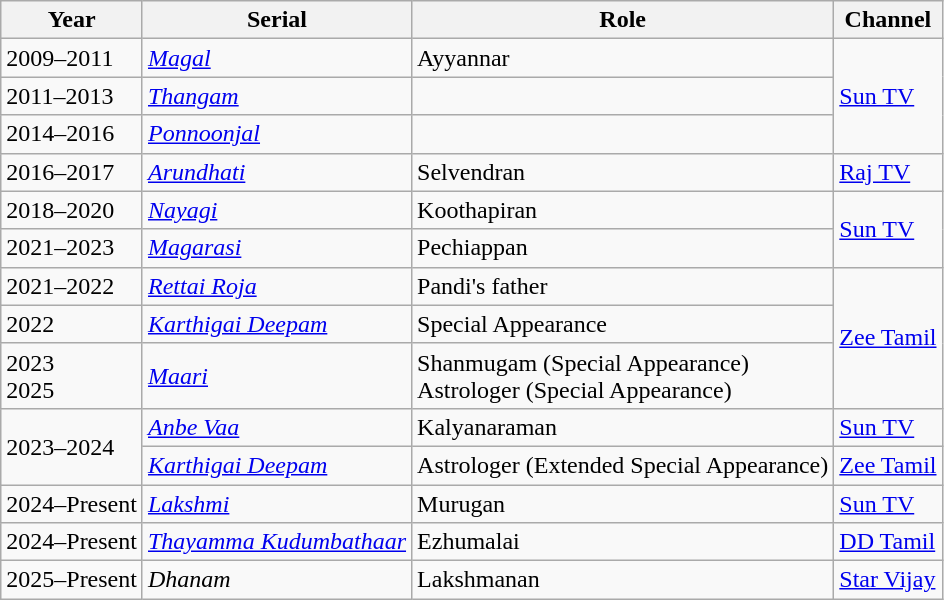<table class="wikitable">
<tr>
<th>Year</th>
<th>Serial</th>
<th>Role</th>
<th>Channel</th>
</tr>
<tr>
<td>2009–2011</td>
<td><em><a href='#'>Magal</a></em></td>
<td>Ayyannar</td>
<td rowspan=3><a href='#'>Sun TV</a></td>
</tr>
<tr>
<td>2011–2013</td>
<td><em><a href='#'>Thangam</a></em></td>
<td></td>
</tr>
<tr>
<td>2014–2016</td>
<td><em><a href='#'>Ponnoonjal</a></em></td>
<td></td>
</tr>
<tr>
<td>2016–2017</td>
<td><em><a href='#'>Arundhati</a></em></td>
<td>Selvendran</td>
<td><a href='#'>Raj TV</a></td>
</tr>
<tr>
<td>2018–2020</td>
<td><em><a href='#'>Nayagi</a></em></td>
<td>Koothapiran</td>
<td rowspan=2><a href='#'>Sun TV</a></td>
</tr>
<tr>
<td>2021–2023</td>
<td><em><a href='#'>Magarasi</a></em></td>
<td>Pechiappan</td>
</tr>
<tr>
<td>2021–2022</td>
<td><em><a href='#'>Rettai Roja</a></em></td>
<td>Pandi's father</td>
<td rowspan=3><a href='#'>Zee Tamil</a></td>
</tr>
<tr>
<td>2022</td>
<td><em><a href='#'>Karthigai Deepam</a></em></td>
<td>Special Appearance</td>
</tr>
<tr>
<td>2023 <br> 2025</td>
<td><em><a href='#'>Maari</a></em></td>
<td>Shanmugam (Special Appearance) <br> Astrologer (Special Appearance)</td>
</tr>
<tr>
<td rowspan="2">2023–2024</td>
<td><em><a href='#'>Anbe Vaa</a></em></td>
<td>Kalyanaraman</td>
<td><a href='#'>Sun TV</a></td>
</tr>
<tr>
<td><em><a href='#'>Karthigai Deepam</a></em></td>
<td>Astrologer (Extended Special Appearance)</td>
<td><a href='#'>Zee Tamil</a></td>
</tr>
<tr>
<td>2024–Present</td>
<td><a href='#'><em>Lakshmi</em></a></td>
<td>Murugan</td>
<td><a href='#'>Sun TV</a></td>
</tr>
<tr>
<td>2024–Present</td>
<td><em><a href='#'>Thayamma Kudumbathaar</a></em></td>
<td>Ezhumalai</td>
<td><a href='#'>DD Tamil</a></td>
</tr>
<tr>
<td>2025–Present</td>
<td><em>Dhanam</em></td>
<td>Lakshmanan</td>
<td><a href='#'>Star Vijay</a></td>
</tr>
</table>
